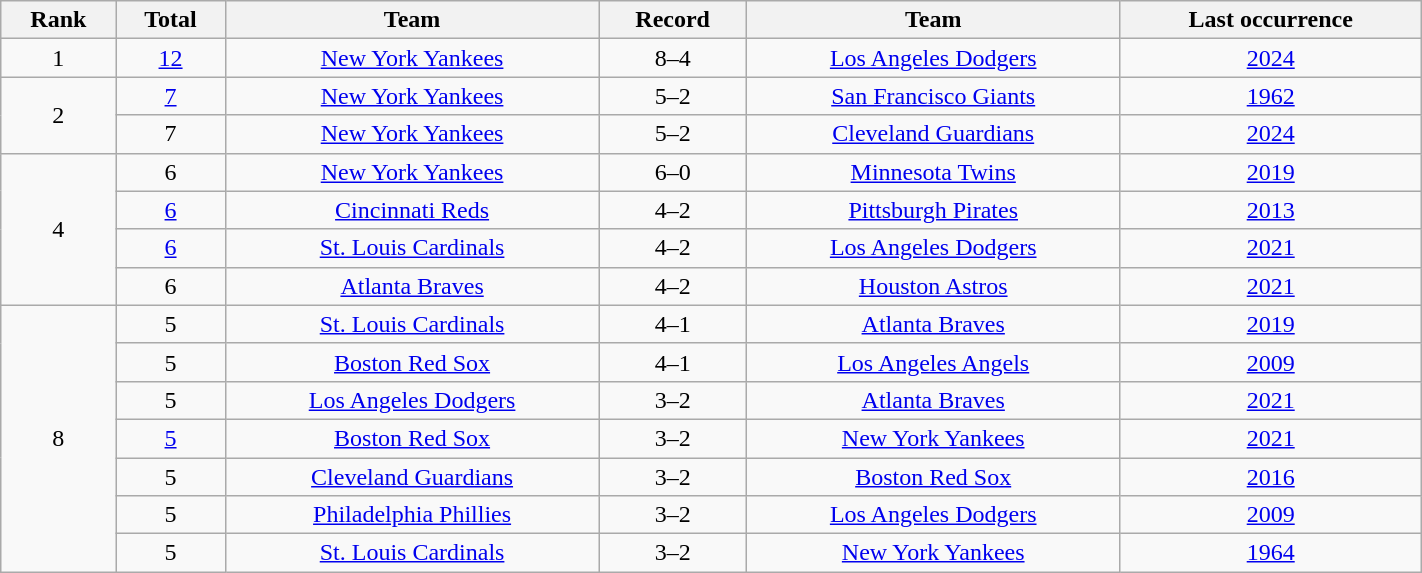<table class="wikitable sortable" style="text-align: center; width: 75%;">
<tr>
<th>Rank</th>
<th>Total</th>
<th>Team</th>
<th>Record</th>
<th>Team</th>
<th>Last occurrence</th>
</tr>
<tr>
<td>1</td>
<td align="center"><a href='#'>12</a></td>
<td><a href='#'>New York Yankees</a></td>
<td align="center">8–4</td>
<td><a href='#'>Los Angeles Dodgers</a></td>
<td align="center"><a href='#'>2024</a></td>
</tr>
<tr>
<td rowspan=2>2</td>
<td align="center"><a href='#'>7</a></td>
<td><a href='#'>New York Yankees</a></td>
<td align="center">5–2</td>
<td><a href='#'>San Francisco Giants</a></td>
<td align="center"><a href='#'>1962</a></td>
</tr>
<tr>
<td align="center">7</td>
<td><a href='#'>New York Yankees</a></td>
<td align="center">5–2</td>
<td><a href='#'>Cleveland Guardians</a></td>
<td align="center"><a href='#'>2024</a></td>
</tr>
<tr>
<td rowspan=4>4</td>
<td align="center">6</td>
<td><a href='#'>New York Yankees</a></td>
<td align="center">6–0</td>
<td><a href='#'>Minnesota Twins</a></td>
<td align="center"><a href='#'>2019</a></td>
</tr>
<tr>
<td align="center"><a href='#'>6</a></td>
<td><a href='#'>Cincinnati Reds</a></td>
<td align="center">4–2</td>
<td><a href='#'>Pittsburgh Pirates</a></td>
<td align="center"><a href='#'>2013</a></td>
</tr>
<tr>
<td align="center"><a href='#'>6</a></td>
<td><a href='#'>St. Louis Cardinals</a></td>
<td align="center">4–2</td>
<td><a href='#'>Los Angeles Dodgers</a></td>
<td align="center"><a href='#'>2021</a></td>
</tr>
<tr>
<td align="center">6</td>
<td><a href='#'>Atlanta Braves</a></td>
<td align="center">4–2</td>
<td><a href='#'>Houston Astros</a></td>
<td align="center"><a href='#'>2021</a></td>
</tr>
<tr>
<td rowspan=8>8</td>
<td align="center">5</td>
<td><a href='#'>St. Louis Cardinals</a></td>
<td align="center">4–1</td>
<td><a href='#'>Atlanta Braves</a></td>
<td align="center"><a href='#'>2019</a></td>
</tr>
<tr>
<td align="center">5</td>
<td><a href='#'>Boston Red Sox</a></td>
<td align="center">4–1</td>
<td><a href='#'>Los Angeles Angels</a></td>
<td align="center"><a href='#'>2009</a></td>
</tr>
<tr>
<td align="center">5</td>
<td><a href='#'>Los Angeles Dodgers</a></td>
<td align="center">3–2</td>
<td><a href='#'>Atlanta Braves</a></td>
<td align="center"><a href='#'>2021</a></td>
</tr>
<tr>
<td align="center"><a href='#'>5</a></td>
<td><a href='#'>Boston Red Sox</a></td>
<td align="center">3–2</td>
<td><a href='#'>New York Yankees</a></td>
<td align="center"><a href='#'>2021</a></td>
</tr>
<tr>
<td align="center">5</td>
<td><a href='#'>Cleveland Guardians</a></td>
<td align="center">3–2</td>
<td><a href='#'>Boston Red Sox</a></td>
<td align="center"><a href='#'>2016</a></td>
</tr>
<tr>
<td align="center">5</td>
<td><a href='#'>Philadelphia Phillies</a></td>
<td align="center">3–2</td>
<td><a href='#'>Los Angeles Dodgers</a></td>
<td align="center"><a href='#'>2009</a></td>
</tr>
<tr>
<td align="center">5</td>
<td><a href='#'>St. Louis Cardinals</a></td>
<td align="center">3–2</td>
<td><a href='#'>New York Yankees</a></td>
<td align="center"><a href='#'>1964</a></td>
</tr>
</table>
